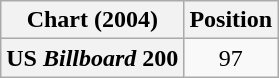<table class="wikitable plainrowheaders" style="text-align:center">
<tr>
<th scope="col">Chart (2004)</th>
<th scope="col">Position</th>
</tr>
<tr>
<th scope="row">US <em>Billboard</em> 200</th>
<td>97</td>
</tr>
</table>
